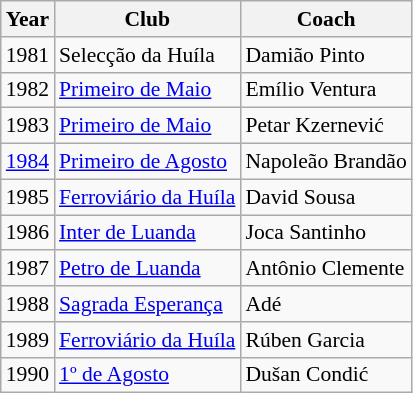<table class="wikitable" style="font-size:90%;">
<tr>
<th>Year</th>
<th>Club</th>
<th>Coach</th>
</tr>
<tr>
<td>1981</td>
<td>Selecção da Huíla</td>
<td> Damião Pinto</td>
</tr>
<tr>
<td>1982</td>
<td><a href='#'>Primeiro de Maio</a></td>
<td> Emílio Ventura</td>
</tr>
<tr>
<td>1983</td>
<td><a href='#'>Primeiro de Maio</a></td>
<td> Petar Kzernević</td>
</tr>
<tr>
<td><a href='#'>1984</a></td>
<td><a href='#'>Primeiro de Agosto</a></td>
<td> Napoleão Brandão</td>
</tr>
<tr>
<td>1985</td>
<td><a href='#'>Ferroviário da Huíla</a></td>
<td> David Sousa</td>
</tr>
<tr>
<td>1986</td>
<td><a href='#'>Inter de Luanda</a></td>
<td> Joca Santinho</td>
</tr>
<tr>
<td>1987</td>
<td><a href='#'>Petro de Luanda</a></td>
<td> Antônio Clemente</td>
</tr>
<tr>
<td>1988</td>
<td><a href='#'>Sagrada Esperança</a></td>
<td> Adé</td>
</tr>
<tr>
<td>1989</td>
<td><a href='#'>Ferroviário da Huíla</a></td>
<td> Rúben Garcia</td>
</tr>
<tr>
<td>1990</td>
<td><a href='#'>1º de Agosto</a></td>
<td> Dušan Condić</td>
</tr>
</table>
